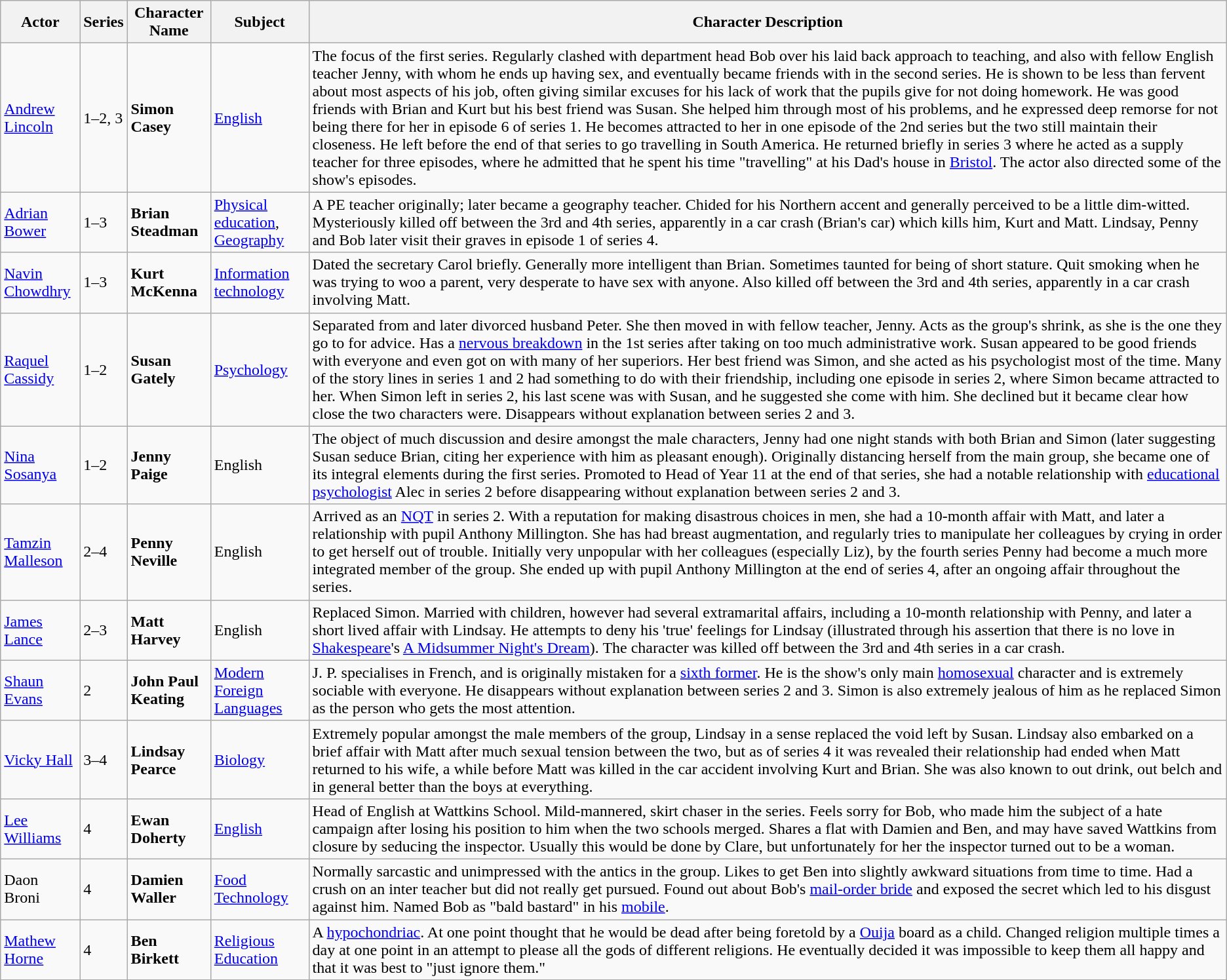<table class="wikitable">
<tr>
<th>Actor</th>
<th>Series</th>
<th>Character Name</th>
<th>Subject</th>
<th>Character Description</th>
</tr>
<tr>
<td><a href='#'>Andrew Lincoln</a></td>
<td>1–2, 3</td>
<td><strong>Simon Casey</strong></td>
<td><a href='#'>English</a></td>
<td>The focus of the first series. Regularly clashed with department head Bob over his laid back approach to teaching, and also with fellow English teacher Jenny, with whom he ends up having sex, and eventually became friends with in the second series.  He is shown to be less than fervent about most aspects of his job, often giving similar excuses for his lack of work that the pupils give for not doing homework.  He was good friends with Brian and Kurt but his best friend was Susan. She helped him through most of his problems, and he expressed deep remorse for not being there for her in episode 6 of series 1. He becomes attracted to her in one episode of the 2nd series but the two still maintain their closeness. He left before the end of that series to go travelling in South America. He returned briefly in series 3 where he acted as a supply teacher for three episodes, where he admitted that he spent his time "travelling" at his Dad's house in <a href='#'>Bristol</a>. The actor also directed some of the show's episodes.</td>
</tr>
<tr>
<td><a href='#'>Adrian Bower</a></td>
<td>1–3</td>
<td><strong>Brian Steadman</strong></td>
<td><a href='#'>Physical education</a>, <a href='#'>Geography</a></td>
<td>A PE teacher originally; later became a geography teacher. Chided for his Northern accent and generally perceived to be a little dim-witted. Mysteriously killed off between the 3rd and 4th series, apparently in a car crash (Brian's car) which kills him, Kurt and Matt. Lindsay, Penny and Bob later visit their graves in episode 1 of series 4.</td>
</tr>
<tr>
<td><a href='#'>Navin Chowdhry</a></td>
<td>1–3</td>
<td><strong>Kurt McKenna</strong></td>
<td><a href='#'>Information technology</a></td>
<td>Dated the secretary Carol briefly. Generally more intelligent than Brian. Sometimes taunted for being of short stature. Quit smoking when he was trying to woo a parent, very desperate to have sex with anyone. Also killed off between the 3rd and 4th series, apparently in a car crash involving Matt.</td>
</tr>
<tr>
<td><a href='#'>Raquel Cassidy</a></td>
<td>1–2</td>
<td><strong>Susan Gately</strong></td>
<td><a href='#'>Psychology</a></td>
<td>Separated from and later divorced husband Peter. She then moved in with fellow teacher, Jenny. Acts as the group's shrink, as she is the one they go to for advice. Has a <a href='#'>nervous breakdown</a> in the 1st series after taking on too much administrative work.  Susan appeared to be good friends with everyone and even got on with many of her superiors. Her best friend was Simon, and she acted as his psychologist most of the time. Many of the story lines in series 1 and 2 had something to do with their friendship, including one episode in series 2, where Simon became attracted to her. When Simon left in series 2, his last scene was with Susan, and he suggested she come with him. She declined but it became clear how close the two characters were. Disappears without explanation between series 2 and 3.</td>
</tr>
<tr>
<td><a href='#'>Nina Sosanya</a></td>
<td>1–2</td>
<td><strong>Jenny Paige</strong></td>
<td>English</td>
<td>The object of much discussion and desire amongst the male characters, Jenny had one night stands with both Brian and Simon (later suggesting Susan seduce Brian, citing her experience with him as pleasant enough). Originally distancing herself from the main group, she became one of its integral elements during the first series. Promoted to Head of Year 11 at the end of that series, she had a notable relationship with <a href='#'>educational psychologist</a> Alec in series 2 before disappearing without explanation between series 2 and 3.</td>
</tr>
<tr>
<td><a href='#'>Tamzin Malleson</a></td>
<td>2–4</td>
<td><strong>Penny Neville</strong></td>
<td>English</td>
<td>Arrived as an <a href='#'>NQT</a> in series 2. With a reputation for making disastrous choices in men, she had a 10-month affair with Matt, and later a relationship with pupil Anthony Millington. She has had breast augmentation, and regularly tries to manipulate her colleagues by crying in order to get herself out of trouble. Initially very unpopular with her colleagues (especially Liz), by the fourth series Penny had become a much more integrated member of the group. She ended up with pupil Anthony Millington at the end of series 4, after an ongoing affair throughout the series.</td>
</tr>
<tr>
<td><a href='#'>James Lance</a></td>
<td>2–3</td>
<td><strong>Matt Harvey</strong></td>
<td>English</td>
<td>Replaced Simon. Married with children, however had several extramarital affairs, including a 10-month relationship with Penny, and later a short lived affair with Lindsay. He attempts to deny his 'true' feelings for Lindsay (illustrated through his assertion that there is no love in <a href='#'>Shakespeare</a>'s <a href='#'>A Midsummer Night's Dream</a>).  The character was killed off between the 3rd and 4th series in a car crash.</td>
</tr>
<tr>
<td><a href='#'>Shaun Evans</a></td>
<td>2</td>
<td><strong>John Paul Keating</strong></td>
<td><a href='#'>Modern Foreign Languages</a></td>
<td>J. P. specialises in French, and is originally mistaken for a <a href='#'>sixth former</a>. He is the show's only main <a href='#'>homosexual</a> character and is extremely sociable with everyone. He disappears without explanation between series 2 and 3. Simon is also extremely jealous of him as he replaced Simon as the person who gets the most attention.</td>
</tr>
<tr>
<td><a href='#'>Vicky Hall</a></td>
<td>3–4</td>
<td><strong>Lindsay Pearce</strong></td>
<td><a href='#'>Biology</a></td>
<td>Extremely popular amongst the male members of the group, Lindsay in a sense replaced the void left by Susan. Lindsay also embarked on a brief affair with Matt after much sexual tension between the two, but as of series 4 it was revealed their relationship had ended when Matt returned to his wife, a while before Matt was killed in the car accident involving Kurt and Brian. She was also known to out drink, out belch and in general better than the boys at everything.</td>
</tr>
<tr>
<td><a href='#'>Lee Williams</a></td>
<td>4</td>
<td><strong>Ewan Doherty</strong></td>
<td><a href='#'>English</a></td>
<td>Head of English at Wattkins School. Mild-mannered, skirt chaser in the series. Feels sorry for Bob, who made him the subject of a hate campaign after losing his position to him when the two schools merged. Shares a flat with Damien and Ben, and may have saved Wattkins from closure by seducing the inspector. Usually this would be done by Clare, but unfortunately for her the inspector turned out to be a woman.</td>
</tr>
<tr>
<td>Daon Broni</td>
<td>4</td>
<td><strong>Damien Waller</strong></td>
<td><a href='#'>Food Technology</a></td>
<td>Normally sarcastic and unimpressed with the antics in the group. Likes to get Ben into slightly awkward situations from time to time. Had a crush on an inter teacher but did not really get pursued. Found out about Bob's <a href='#'>mail-order bride</a> and exposed the secret which led to his disgust against him. Named Bob as "bald bastard" in his <a href='#'>mobile</a>.</td>
</tr>
<tr>
<td><a href='#'>Mathew Horne</a></td>
<td>4</td>
<td><strong>Ben Birkett</strong></td>
<td><a href='#'>Religious Education</a></td>
<td>A <a href='#'>hypochondriac</a>. At one point thought that he would be dead after being foretold by a <a href='#'>Ouija</a> board as a child. Changed religion multiple times a day at one point in an attempt to please all the gods of different religions. He eventually decided it was impossible to keep them all happy and that it was best to "just ignore them."</td>
</tr>
</table>
